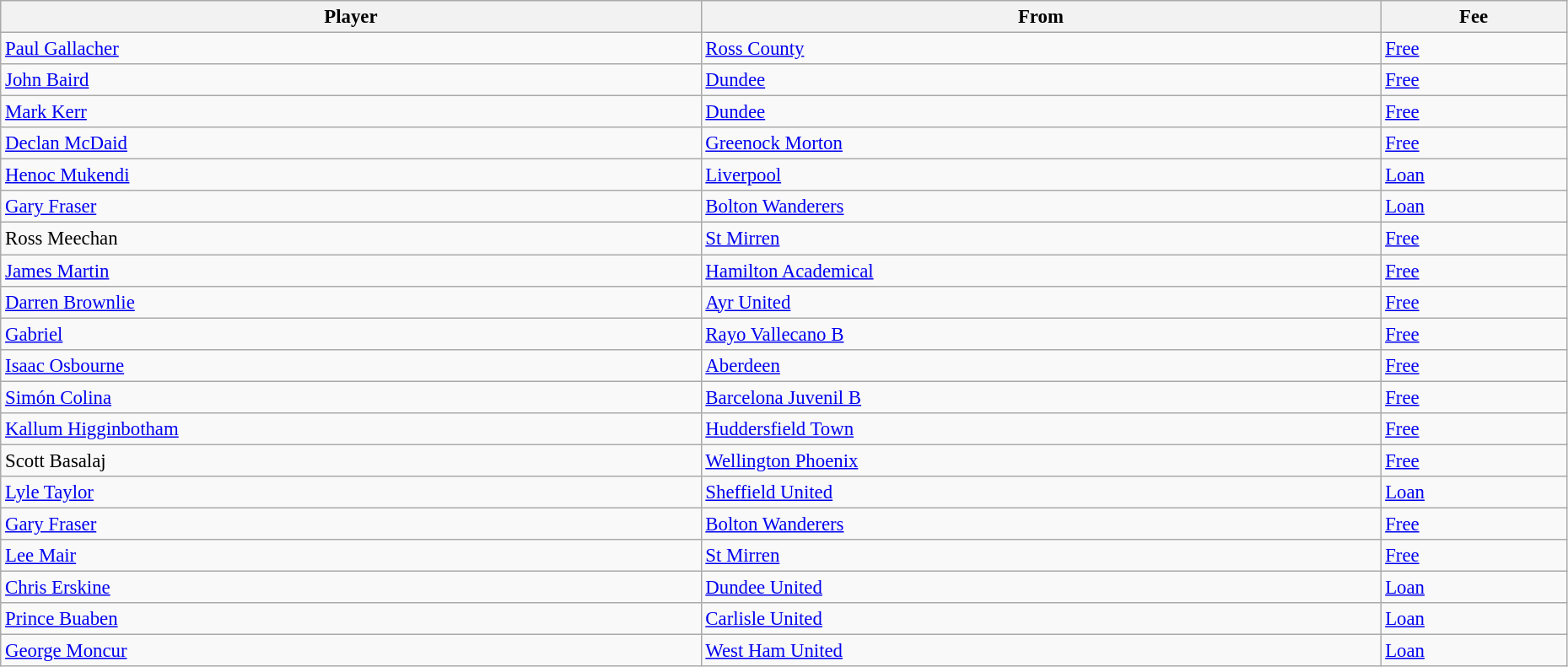<table class="wikitable" style="text-align:center; font-size:95%;width:98%; text-align:left">
<tr>
<th>Player</th>
<th>From</th>
<th>Fee</th>
</tr>
<tr>
<td> <a href='#'>Paul Gallacher</a></td>
<td> <a href='#'>Ross County</a></td>
<td><a href='#'>Free</a></td>
</tr>
<tr>
<td> <a href='#'>John Baird</a></td>
<td> <a href='#'>Dundee</a></td>
<td><a href='#'>Free</a></td>
</tr>
<tr>
<td> <a href='#'>Mark Kerr</a></td>
<td> <a href='#'>Dundee</a></td>
<td><a href='#'>Free</a></td>
</tr>
<tr>
<td> <a href='#'>Declan McDaid</a></td>
<td> <a href='#'>Greenock Morton</a></td>
<td><a href='#'>Free</a></td>
</tr>
<tr>
<td> <a href='#'>Henoc Mukendi</a></td>
<td> <a href='#'>Liverpool</a></td>
<td><a href='#'>Loan</a></td>
</tr>
<tr>
<td> <a href='#'>Gary Fraser</a></td>
<td> <a href='#'>Bolton Wanderers</a></td>
<td><a href='#'>Loan</a></td>
</tr>
<tr>
<td> Ross Meechan</td>
<td> <a href='#'>St Mirren</a></td>
<td><a href='#'>Free</a></td>
</tr>
<tr>
<td> <a href='#'>James Martin</a></td>
<td> <a href='#'>Hamilton Academical</a></td>
<td><a href='#'>Free</a></td>
</tr>
<tr>
<td> <a href='#'>Darren Brownlie</a></td>
<td> <a href='#'>Ayr United</a></td>
<td><a href='#'>Free</a></td>
</tr>
<tr>
<td> <a href='#'>Gabriel</a></td>
<td> <a href='#'>Rayo Vallecano B</a></td>
<td><a href='#'>Free</a></td>
</tr>
<tr>
<td> <a href='#'>Isaac Osbourne</a></td>
<td> <a href='#'>Aberdeen</a></td>
<td><a href='#'>Free</a></td>
</tr>
<tr>
<td> <a href='#'>Simón Colina</a></td>
<td> <a href='#'>Barcelona Juvenil B</a></td>
<td><a href='#'>Free</a></td>
</tr>
<tr>
<td> <a href='#'>Kallum Higginbotham</a></td>
<td> <a href='#'>Huddersfield Town</a></td>
<td><a href='#'>Free</a></td>
</tr>
<tr>
<td> Scott Basalaj</td>
<td> <a href='#'>Wellington Phoenix</a></td>
<td><a href='#'>Free</a></td>
</tr>
<tr>
<td> <a href='#'>Lyle Taylor</a></td>
<td> <a href='#'>Sheffield United</a></td>
<td><a href='#'>Loan</a></td>
</tr>
<tr>
<td> <a href='#'>Gary Fraser</a></td>
<td> <a href='#'>Bolton Wanderers</a></td>
<td><a href='#'>Free</a></td>
</tr>
<tr>
<td> <a href='#'>Lee Mair</a></td>
<td> <a href='#'>St Mirren</a></td>
<td><a href='#'>Free</a></td>
</tr>
<tr>
<td> <a href='#'>Chris Erskine</a></td>
<td> <a href='#'>Dundee United</a></td>
<td><a href='#'>Loan</a></td>
</tr>
<tr>
<td> <a href='#'>Prince Buaben</a></td>
<td> <a href='#'>Carlisle United</a></td>
<td><a href='#'>Loan</a></td>
</tr>
<tr>
<td> <a href='#'>George Moncur</a></td>
<td> <a href='#'>West Ham United</a></td>
<td><a href='#'>Loan</a></td>
</tr>
</table>
